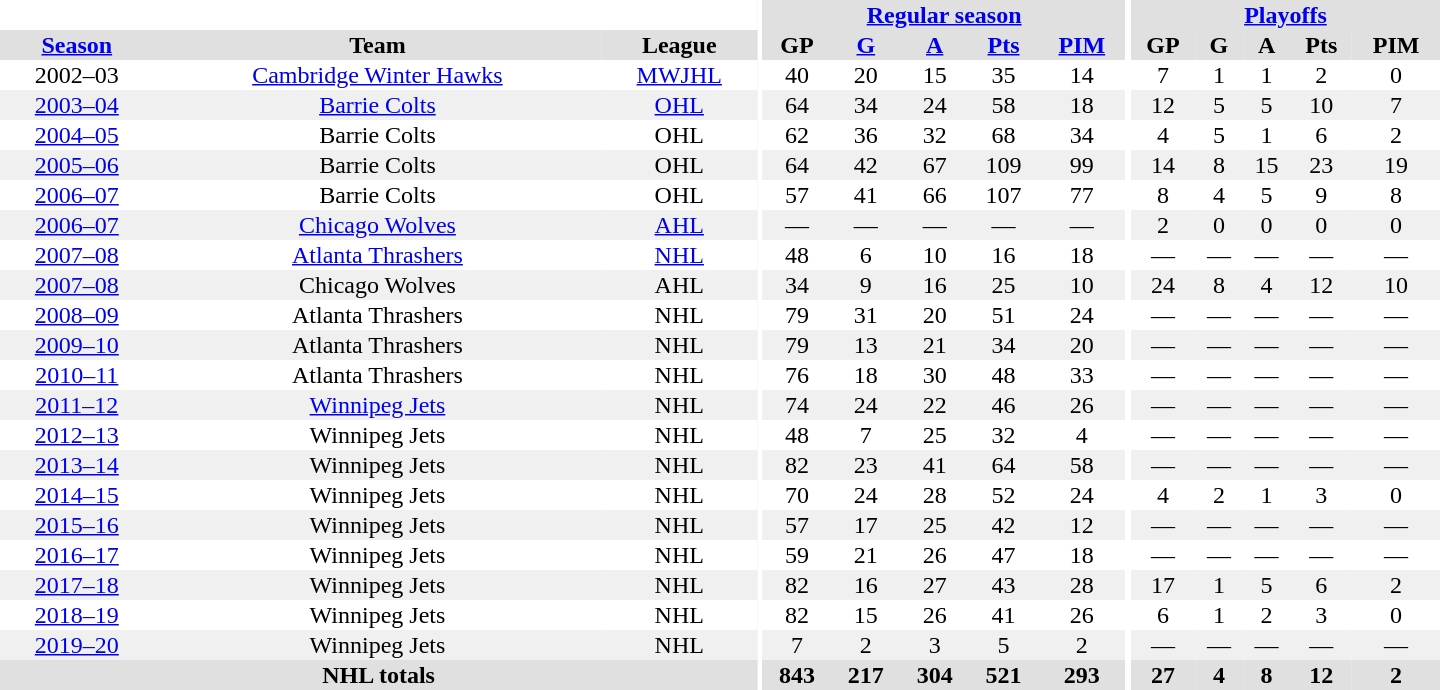<table border="0" cellpadding="1" cellspacing="0" style="text-align:center; width:60em">
<tr bgcolor="#e0e0e0">
<th colspan="3" bgcolor="#ffffff"></th>
<th rowspan="100" bgcolor="#ffffff"></th>
<th colspan="5"><a href='#'>Regular season</a></th>
<th rowspan="100" bgcolor="#ffffff"></th>
<th colspan="5"><a href='#'>Playoffs</a></th>
</tr>
<tr bgcolor="#e0e0e0">
<th><a href='#'>Season</a></th>
<th>Team</th>
<th>League</th>
<th>GP</th>
<th><a href='#'>G</a></th>
<th><a href='#'>A</a></th>
<th><a href='#'>Pts</a></th>
<th><a href='#'>PIM</a></th>
<th>GP</th>
<th>G</th>
<th>A</th>
<th>Pts</th>
<th>PIM</th>
</tr>
<tr>
<td>2002–03</td>
<td><a href='#'>Cambridge Winter Hawks</a></td>
<td><a href='#'>MWJHL</a></td>
<td>40</td>
<td>20</td>
<td>15</td>
<td>35</td>
<td>14</td>
<td>7</td>
<td>1</td>
<td>1</td>
<td>2</td>
<td>0</td>
</tr>
<tr bgcolor="#f0f0f0">
<td><a href='#'>2003–04</a></td>
<td><a href='#'>Barrie Colts</a></td>
<td><a href='#'>OHL</a></td>
<td>64</td>
<td>34</td>
<td>24</td>
<td>58</td>
<td>18</td>
<td>12</td>
<td>5</td>
<td>5</td>
<td>10</td>
<td>7</td>
</tr>
<tr>
<td><a href='#'>2004–05</a></td>
<td>Barrie Colts</td>
<td>OHL</td>
<td>62</td>
<td>36</td>
<td>32</td>
<td>68</td>
<td>34</td>
<td>4</td>
<td>5</td>
<td>1</td>
<td>6</td>
<td>2</td>
</tr>
<tr bgcolor="#f0f0f0">
<td><a href='#'>2005–06</a></td>
<td>Barrie Colts</td>
<td>OHL</td>
<td>64</td>
<td>42</td>
<td>67</td>
<td>109</td>
<td>99</td>
<td>14</td>
<td>8</td>
<td>15</td>
<td>23</td>
<td>19</td>
</tr>
<tr>
<td><a href='#'>2006–07</a></td>
<td>Barrie Colts</td>
<td>OHL</td>
<td>57</td>
<td>41</td>
<td>66</td>
<td>107</td>
<td>77</td>
<td>8</td>
<td>4</td>
<td>5</td>
<td>9</td>
<td>8</td>
</tr>
<tr bgcolor="#f0f0f0">
<td><a href='#'>2006–07</a></td>
<td><a href='#'>Chicago Wolves</a></td>
<td><a href='#'>AHL</a></td>
<td>—</td>
<td>—</td>
<td>—</td>
<td>—</td>
<td>—</td>
<td>2</td>
<td>0</td>
<td>0</td>
<td>0</td>
<td>0</td>
</tr>
<tr>
<td><a href='#'>2007–08</a></td>
<td><a href='#'>Atlanta Thrashers</a></td>
<td><a href='#'>NHL</a></td>
<td>48</td>
<td>6</td>
<td>10</td>
<td>16</td>
<td>18</td>
<td>—</td>
<td>—</td>
<td>—</td>
<td>—</td>
<td>—</td>
</tr>
<tr bgcolor="#f0f0f0">
<td><a href='#'>2007–08</a></td>
<td>Chicago Wolves</td>
<td>AHL</td>
<td>34</td>
<td>9</td>
<td>16</td>
<td>25</td>
<td>10</td>
<td>24</td>
<td>8</td>
<td>4</td>
<td>12</td>
<td>10</td>
</tr>
<tr>
<td><a href='#'>2008–09</a></td>
<td>Atlanta Thrashers</td>
<td>NHL</td>
<td>79</td>
<td>31</td>
<td>20</td>
<td>51</td>
<td>24</td>
<td>—</td>
<td>—</td>
<td>—</td>
<td>—</td>
<td>—</td>
</tr>
<tr bgcolor="#f0f0f0">
<td><a href='#'>2009–10</a></td>
<td>Atlanta Thrashers</td>
<td>NHL</td>
<td>79</td>
<td>13</td>
<td>21</td>
<td>34</td>
<td>20</td>
<td>—</td>
<td>—</td>
<td>—</td>
<td>—</td>
<td>—</td>
</tr>
<tr>
<td><a href='#'>2010–11</a></td>
<td>Atlanta Thrashers</td>
<td>NHL</td>
<td>76</td>
<td>18</td>
<td>30</td>
<td>48</td>
<td>33</td>
<td>—</td>
<td>—</td>
<td>—</td>
<td>—</td>
<td>—</td>
</tr>
<tr bgcolor="#f0f0f0">
<td><a href='#'>2011–12</a></td>
<td><a href='#'>Winnipeg Jets</a></td>
<td>NHL</td>
<td>74</td>
<td>24</td>
<td>22</td>
<td>46</td>
<td>26</td>
<td>—</td>
<td>—</td>
<td>—</td>
<td>—</td>
<td>—</td>
</tr>
<tr>
<td><a href='#'>2012–13</a></td>
<td>Winnipeg Jets</td>
<td>NHL</td>
<td>48</td>
<td>7</td>
<td>25</td>
<td>32</td>
<td>4</td>
<td>—</td>
<td>—</td>
<td>—</td>
<td>—</td>
<td>—</td>
</tr>
<tr bgcolor="#f0f0f0">
<td><a href='#'>2013–14</a></td>
<td>Winnipeg Jets</td>
<td>NHL</td>
<td>82</td>
<td>23</td>
<td>41</td>
<td>64</td>
<td>58</td>
<td>—</td>
<td>—</td>
<td>—</td>
<td>—</td>
<td>—</td>
</tr>
<tr>
<td><a href='#'>2014–15</a></td>
<td>Winnipeg Jets</td>
<td>NHL</td>
<td>70</td>
<td>24</td>
<td>28</td>
<td>52</td>
<td>24</td>
<td>4</td>
<td>2</td>
<td>1</td>
<td>3</td>
<td>0</td>
</tr>
<tr bgcolor="#f0f0f0">
<td><a href='#'>2015–16</a></td>
<td>Winnipeg Jets</td>
<td>NHL</td>
<td>57</td>
<td>17</td>
<td>25</td>
<td>42</td>
<td>12</td>
<td>—</td>
<td>—</td>
<td>—</td>
<td>—</td>
<td>—</td>
</tr>
<tr>
<td><a href='#'>2016–17</a></td>
<td>Winnipeg Jets</td>
<td>NHL</td>
<td>59</td>
<td>21</td>
<td>26</td>
<td>47</td>
<td>18</td>
<td>—</td>
<td>—</td>
<td>—</td>
<td>—</td>
<td>—</td>
</tr>
<tr bgcolor="#f0f0f0">
<td><a href='#'>2017–18</a></td>
<td>Winnipeg Jets</td>
<td>NHL</td>
<td>82</td>
<td>16</td>
<td>27</td>
<td>43</td>
<td>28</td>
<td>17</td>
<td>1</td>
<td>5</td>
<td>6</td>
<td>2</td>
</tr>
<tr>
<td><a href='#'>2018–19</a></td>
<td>Winnipeg Jets</td>
<td>NHL</td>
<td>82</td>
<td>15</td>
<td>26</td>
<td>41</td>
<td>26</td>
<td>6</td>
<td>1</td>
<td>2</td>
<td>3</td>
<td>0</td>
</tr>
<tr bgcolor="#f0f0f0">
<td><a href='#'>2019–20</a></td>
<td>Winnipeg Jets</td>
<td>NHL</td>
<td>7</td>
<td>2</td>
<td>3</td>
<td>5</td>
<td>2</td>
<td>—</td>
<td>—</td>
<td>—</td>
<td>—</td>
<td>—</td>
</tr>
<tr bgcolor="#e0e0e0">
<th colspan="3">NHL totals</th>
<th>843</th>
<th>217</th>
<th>304</th>
<th>521</th>
<th>293</th>
<th>27</th>
<th>4</th>
<th>8</th>
<th>12</th>
<th>2</th>
</tr>
</table>
